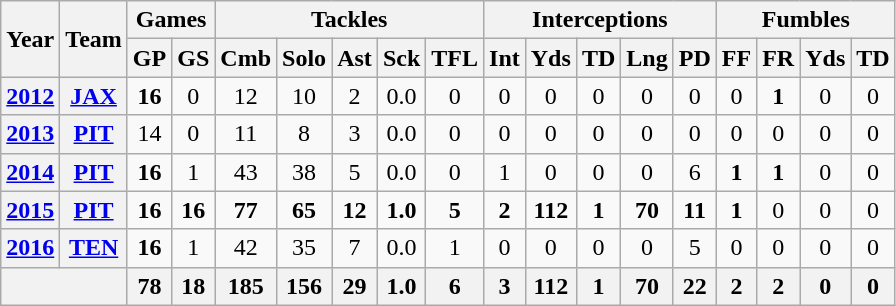<table class="wikitable" style="text-align:center">
<tr>
<th rowspan="2">Year</th>
<th rowspan="2">Team</th>
<th colspan="2">Games</th>
<th colspan="5">Tackles</th>
<th colspan="5">Interceptions</th>
<th colspan="4">Fumbles</th>
</tr>
<tr>
<th>GP</th>
<th>GS</th>
<th>Cmb</th>
<th>Solo</th>
<th>Ast</th>
<th>Sck</th>
<th>TFL</th>
<th>Int</th>
<th>Yds</th>
<th>TD</th>
<th>Lng</th>
<th>PD</th>
<th>FF</th>
<th>FR</th>
<th>Yds</th>
<th>TD</th>
</tr>
<tr>
<th><a href='#'>2012</a></th>
<th><a href='#'>JAX</a></th>
<td><strong>16</strong></td>
<td>0</td>
<td>12</td>
<td>10</td>
<td>2</td>
<td>0.0</td>
<td>0</td>
<td>0</td>
<td>0</td>
<td>0</td>
<td>0</td>
<td>0</td>
<td>0</td>
<td><strong>1</strong></td>
<td>0</td>
<td>0</td>
</tr>
<tr>
<th><a href='#'>2013</a></th>
<th><a href='#'>PIT</a></th>
<td>14</td>
<td>0</td>
<td>11</td>
<td>8</td>
<td>3</td>
<td>0.0</td>
<td>0</td>
<td>0</td>
<td>0</td>
<td>0</td>
<td>0</td>
<td>0</td>
<td>0</td>
<td>0</td>
<td>0</td>
<td>0</td>
</tr>
<tr>
<th><a href='#'>2014</a></th>
<th><a href='#'>PIT</a></th>
<td><strong>16</strong></td>
<td>1</td>
<td>43</td>
<td>38</td>
<td>5</td>
<td>0.0</td>
<td>0</td>
<td>1</td>
<td>0</td>
<td>0</td>
<td>0</td>
<td>6</td>
<td><strong>1</strong></td>
<td><strong>1</strong></td>
<td>0</td>
<td>0</td>
</tr>
<tr>
<th><a href='#'>2015</a></th>
<th><a href='#'>PIT</a></th>
<td><strong>16</strong></td>
<td><strong>16</strong></td>
<td><strong>77</strong></td>
<td><strong>65</strong></td>
<td><strong>12</strong></td>
<td><strong>1.0</strong></td>
<td><strong>5</strong></td>
<td><strong>2</strong></td>
<td><strong>112</strong></td>
<td><strong>1</strong></td>
<td><strong>70</strong></td>
<td><strong>11</strong></td>
<td><strong>1</strong></td>
<td>0</td>
<td>0</td>
<td>0</td>
</tr>
<tr>
<th><a href='#'>2016</a></th>
<th><a href='#'>TEN</a></th>
<td><strong>16</strong></td>
<td>1</td>
<td>42</td>
<td>35</td>
<td>7</td>
<td>0.0</td>
<td>1</td>
<td>0</td>
<td>0</td>
<td>0</td>
<td>0</td>
<td>5</td>
<td>0</td>
<td>0</td>
<td>0</td>
<td>0</td>
</tr>
<tr>
<th colspan="2"></th>
<th>78</th>
<th>18</th>
<th>185</th>
<th>156</th>
<th>29</th>
<th>1.0</th>
<th>6</th>
<th>3</th>
<th>112</th>
<th>1</th>
<th>70</th>
<th>22</th>
<th>2</th>
<th>2</th>
<th>0</th>
<th>0</th>
</tr>
</table>
